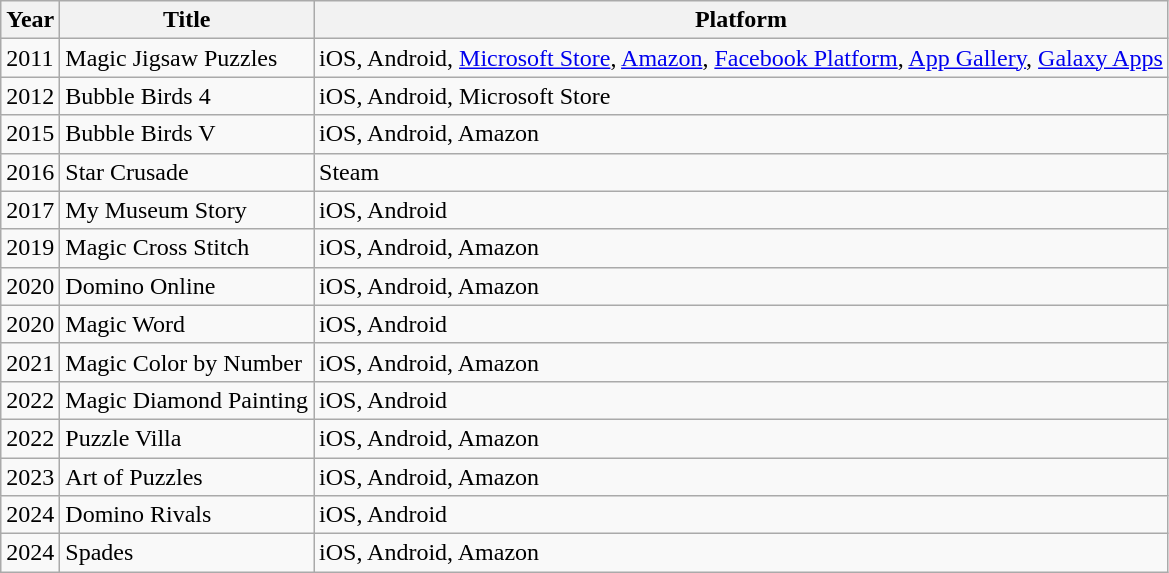<table class="wikitable">
<tr>
<th>Year</th>
<th>Title</th>
<th>Platform</th>
</tr>
<tr>
<td>2011</td>
<td>Magic Jigsaw Puzzles</td>
<td>iOS, Android, <a href='#'>Microsoft Store</a>, <a href='#'>Amazon</a>, <a href='#'>Facebook Platform</a>, <a href='#'>App Gallery</a>, <a href='#'>Galaxy Apps</a></td>
</tr>
<tr>
<td>2012</td>
<td>Bubble Birds 4</td>
<td>iOS, Android, Microsoft Store</td>
</tr>
<tr>
<td>2015</td>
<td>Bubble Birds V</td>
<td>iOS, Android, Amazon</td>
</tr>
<tr>
<td>2016</td>
<td>Star Crusade</td>
<td>Steam</td>
</tr>
<tr>
<td>2017</td>
<td>My Museum Story</td>
<td>iOS, Android</td>
</tr>
<tr>
<td>2019</td>
<td>Magic Cross Stitch</td>
<td>iOS, Android, Amazon</td>
</tr>
<tr>
<td>2020</td>
<td>Domino Online</td>
<td>iOS, Android, Amazon</td>
</tr>
<tr>
<td>2020</td>
<td>Magic Word</td>
<td>iOS, Android</td>
</tr>
<tr>
<td>2021</td>
<td>Magic Color by Number</td>
<td>iOS, Android, Amazon</td>
</tr>
<tr>
<td>2022</td>
<td>Magic Diamond Painting</td>
<td>iOS, Android</td>
</tr>
<tr>
<td>2022</td>
<td>Puzzle Villa</td>
<td>iOS, Android, Amazon</td>
</tr>
<tr>
<td>2023</td>
<td>Art of Puzzles</td>
<td>iOS, Android, Amazon</td>
</tr>
<tr>
<td>2024</td>
<td>Domino Rivals</td>
<td>iOS, Android</td>
</tr>
<tr>
<td>2024</td>
<td>Spades</td>
<td>iOS, Android, Amazon</td>
</tr>
</table>
